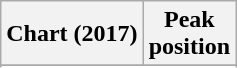<table class="wikitable sortable plainrowheaders" style="text-align:center">
<tr>
<th scope="col">Chart (2017)</th>
<th scope="col">Peak<br>position</th>
</tr>
<tr>
</tr>
<tr>
</tr>
<tr>
</tr>
<tr>
</tr>
</table>
